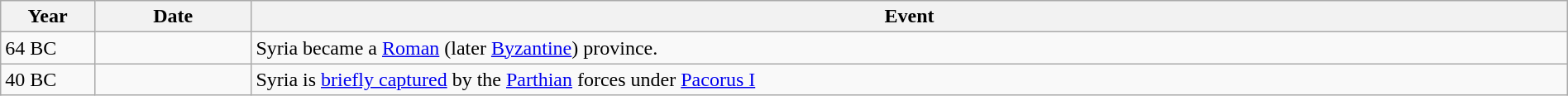<table class="wikitable" width="100%">
<tr>
<th style="width:6%">Year</th>
<th style="width:10%">Date</th>
<th>Event</th>
</tr>
<tr>
<td>64 BC</td>
<td></td>
<td>Syria became a <a href='#'>Roman</a> (later <a href='#'>Byzantine</a>) province.</td>
</tr>
<tr>
<td>40 BC</td>
<td></td>
<td>Syria is <a href='#'>briefly captured</a> by the <a href='#'>Parthian</a> forces under <a href='#'>Pacorus I</a></td>
</tr>
</table>
